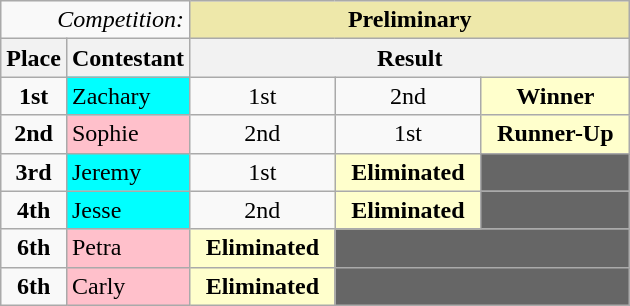<table class="wikitable">
<tr>
<td width=30% colspan="2" align="right"><em>Competition:</em></td>
<td colspan="11" bgcolor="palegoldenrod" align="Center"><strong>Preliminary</strong></td>
</tr>
<tr>
<th>Place</th>
<th>Contestant</th>
<th colspan="14" align="center">Result</th>
</tr>
<tr>
<td align="center"><strong>1st</strong></td>
<td bgcolor="cyan">Zachary</td>
<td align="center">1st</td>
<td align="center">2nd</td>
<td bgcolor="FFFFCC" align="center"><strong>Winner</strong></td>
</tr>
<tr>
<td align="center"><strong>2nd</strong></td>
<td bgcolor="pink">Sophie</td>
<td align="center">2nd</td>
<td align="center">1st</td>
<td bgcolor="FFFFCC" align="center"><strong>Runner-Up</strong></td>
</tr>
<tr>
<td align="center"><strong>3rd</strong></td>
<td bgcolor="cyan">Jeremy</td>
<td align="center">1st</td>
<td bgcolor="FFFFCC" align="center"><strong>Eliminated</strong></td>
<td colspan="1" bgcolor="666666"></td>
</tr>
<tr>
<td align="center"><strong>4th</strong></td>
<td bgcolor="cyan">Jesse</td>
<td align="center">2nd</td>
<td bgcolor="FFFFCC" align="center"><strong>Eliminated</strong></td>
<td colspan="1" bgcolor="666666"></td>
</tr>
<tr>
<td align="center"><strong>6th</strong></td>
<td bgcolor="pink">Petra</td>
<td bgcolor="FFFFCC" align="center"><strong>Eliminated</strong></td>
<td colspan="2" bgcolor="666666"></td>
</tr>
<tr>
<td align="center"><strong>6th</strong></td>
<td bgcolor="pink">Carly</td>
<td bgcolor="FFFFCC" align="center"><strong>Eliminated</strong></td>
<td colspan="2" bgcolor="666666"></td>
</tr>
</table>
